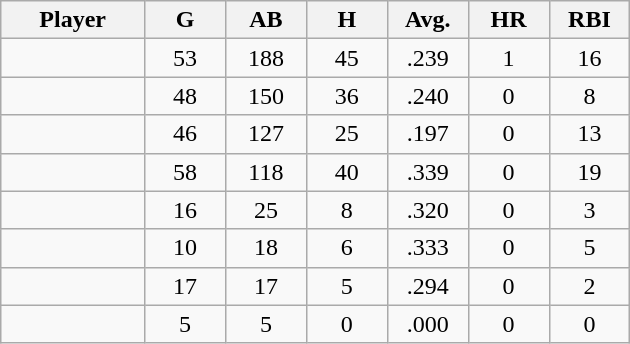<table class="wikitable sortable">
<tr>
<th bgcolor="#DDDDFF" width="16%">Player</th>
<th bgcolor="#DDDDFF" width="9%">G</th>
<th bgcolor="#DDDDFF" width="9%">AB</th>
<th bgcolor="#DDDDFF" width="9%">H</th>
<th bgcolor="#DDDDFF" width="9%">Avg.</th>
<th bgcolor="#DDDDFF" width="9%">HR</th>
<th bgcolor="#DDDDFF" width="9%">RBI</th>
</tr>
<tr align="center">
<td></td>
<td>53</td>
<td>188</td>
<td>45</td>
<td>.239</td>
<td>1</td>
<td>16</td>
</tr>
<tr align="center">
<td></td>
<td>48</td>
<td>150</td>
<td>36</td>
<td>.240</td>
<td>0</td>
<td>8</td>
</tr>
<tr align="center">
<td></td>
<td>46</td>
<td>127</td>
<td>25</td>
<td>.197</td>
<td>0</td>
<td>13</td>
</tr>
<tr align="center">
<td></td>
<td>58</td>
<td>118</td>
<td>40</td>
<td>.339</td>
<td>0</td>
<td>19</td>
</tr>
<tr align="center">
<td></td>
<td>16</td>
<td>25</td>
<td>8</td>
<td>.320</td>
<td>0</td>
<td>3</td>
</tr>
<tr align="center">
<td></td>
<td>10</td>
<td>18</td>
<td>6</td>
<td>.333</td>
<td>0</td>
<td>5</td>
</tr>
<tr align="center">
<td></td>
<td>17</td>
<td>17</td>
<td>5</td>
<td>.294</td>
<td>0</td>
<td>2</td>
</tr>
<tr align="center">
<td></td>
<td>5</td>
<td>5</td>
<td>0</td>
<td>.000</td>
<td>0</td>
<td>0</td>
</tr>
</table>
